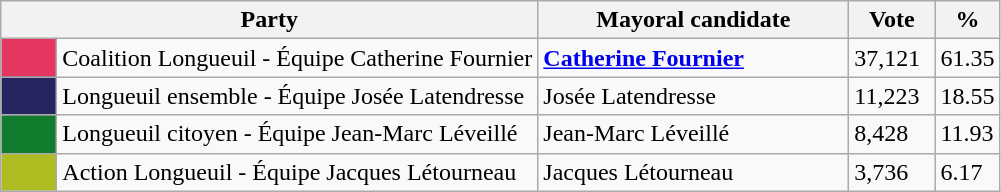<table class="wikitable">
<tr>
<th bgcolor="#DDDDFF" width="230px" colspan="2">Party</th>
<th bgcolor="#DDDDFF" width="200px">Mayoral candidate</th>
<th bgcolor="#DDDDFF" width="50px">Vote</th>
<th bgcolor="#DDDDFF" width="30px">%</th>
</tr>
<tr>
<td bgcolor=#e53561 width="30px"> </td>
<td>Coalition Longueuil - Équipe Catherine Fournier</td>
<td><strong><a href='#'>Catherine Fournier</a></strong></td>
<td>37,121</td>
<td>61.35</td>
</tr>
<tr>
<td bgcolor=#262561 width="30px"> </td>
<td>Longueuil ensemble - Équipe Josée Latendresse</td>
<td>Josée Latendresse</td>
<td>11,223</td>
<td>18.55</td>
</tr>
<tr>
<td bgcolor=#117C2E width="30px"> </td>
<td>Longueuil citoyen - Équipe Jean-Marc Léveillé</td>
<td>Jean-Marc Léveillé</td>
<td>8,428</td>
<td>11.93</td>
</tr>
<tr>
<td bgcolor=#AFBD22  width="30px"> </td>
<td>Action Longueuil - Équipe Jacques Létourneau</td>
<td>Jacques Létourneau</td>
<td>3,736</td>
<td>6.17</td>
</tr>
</table>
